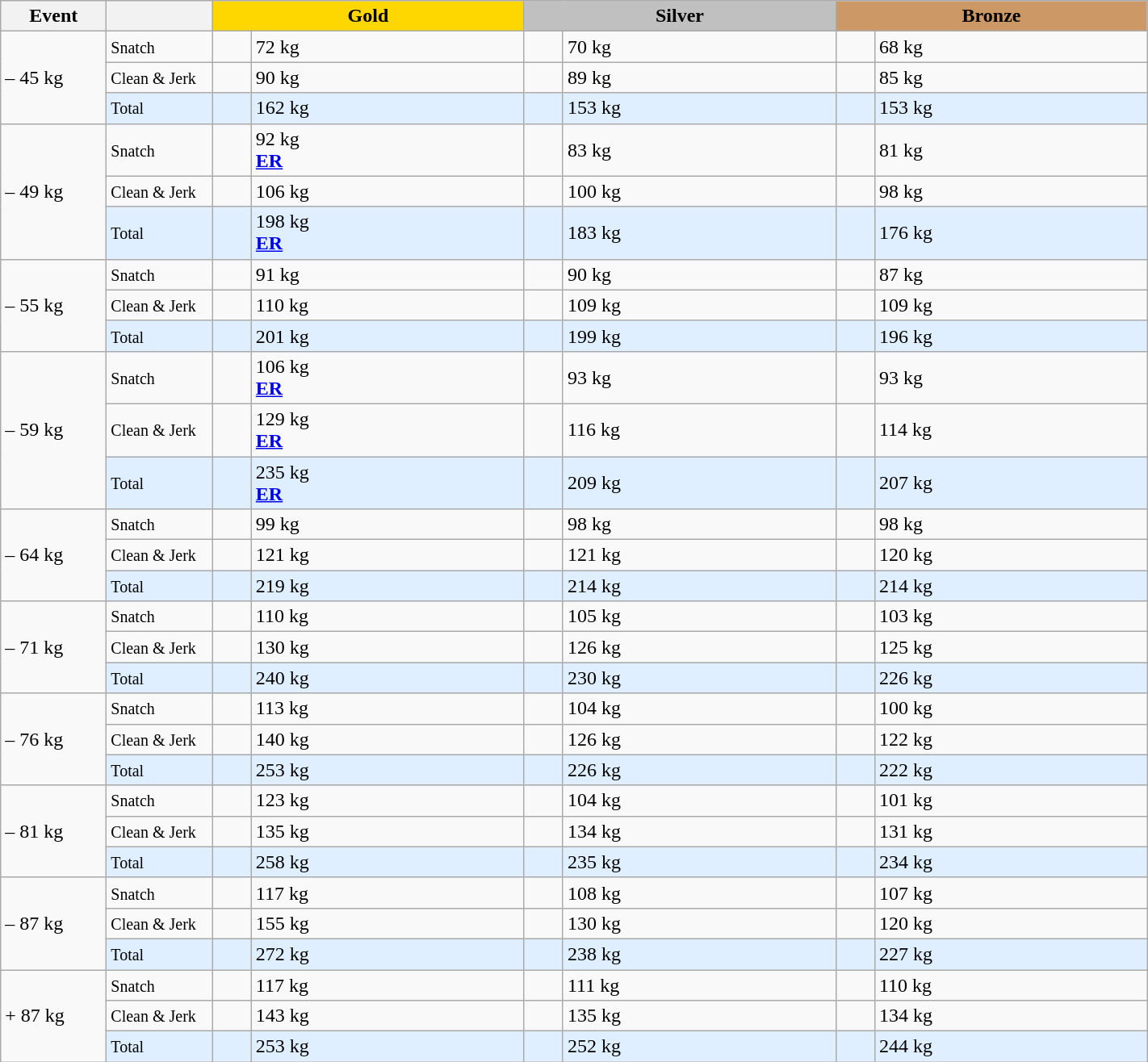<table class="wikitable">
<tr>
<th width=80>Event</th>
<th width=80></th>
<td bgcolor=gold align="center" colspan=2 width=250><strong>Gold</strong></td>
<td bgcolor=silver align="center" colspan=2 width=250><strong>Silver</strong></td>
<td bgcolor=#cc9966 colspan=2 align="center" width=250><strong>Bronze</strong></td>
</tr>
<tr>
<td rowspan=3>– 45 kg<br></td>
<td><small>Snatch</small></td>
<td></td>
<td>72 kg</td>
<td></td>
<td>70 kg</td>
<td></td>
<td>68 kg</td>
</tr>
<tr>
<td><small>Clean & Jerk</small></td>
<td></td>
<td>90 kg</td>
<td></td>
<td>89 kg</td>
<td></td>
<td>85 kg</td>
</tr>
<tr bgcolor=#dfefff>
<td><small>Total</small></td>
<td></td>
<td>162 kg</td>
<td></td>
<td>153 kg</td>
<td></td>
<td>153 kg</td>
</tr>
<tr>
<td rowspan=3>– 49 kg<br></td>
<td><small>Snatch</small></td>
<td></td>
<td>92 kg<br><strong><a href='#'>ER</a></strong></td>
<td></td>
<td>83 kg</td>
<td></td>
<td>81 kg</td>
</tr>
<tr>
<td><small>Clean & Jerk</small></td>
<td></td>
<td>106 kg</td>
<td></td>
<td>100 kg</td>
<td></td>
<td>98 kg</td>
</tr>
<tr bgcolor=#dfefff>
<td><small>Total</small></td>
<td></td>
<td>198 kg<br><strong><a href='#'>ER</a></strong></td>
<td></td>
<td>183 kg</td>
<td></td>
<td>176 kg</td>
</tr>
<tr>
<td rowspan=3>– 55 kg<br></td>
<td><small>Snatch</small></td>
<td></td>
<td>91 kg</td>
<td></td>
<td>90 kg</td>
<td></td>
<td>87 kg</td>
</tr>
<tr>
<td><small>Clean & Jerk</small></td>
<td></td>
<td>110 kg</td>
<td></td>
<td>109 kg</td>
<td></td>
<td>109 kg</td>
</tr>
<tr bgcolor=#dfefff>
<td><small>Total</small></td>
<td></td>
<td>201 kg</td>
<td></td>
<td>199 kg</td>
<td></td>
<td>196 kg</td>
</tr>
<tr>
<td rowspan=3>– 59 kg<br></td>
<td><small>Snatch</small></td>
<td></td>
<td>106 kg<br><strong><a href='#'>ER</a></strong></td>
<td></td>
<td>93 kg</td>
<td></td>
<td>93 kg</td>
</tr>
<tr>
<td><small>Clean & Jerk</small></td>
<td></td>
<td>129 kg<br><strong><a href='#'>ER</a></strong></td>
<td></td>
<td>116 kg</td>
<td></td>
<td>114 kg</td>
</tr>
<tr bgcolor=#dfefff>
<td><small>Total</small></td>
<td></td>
<td>235 kg<br><strong><a href='#'>ER</a></strong></td>
<td></td>
<td>209 kg</td>
<td></td>
<td>207 kg</td>
</tr>
<tr>
<td rowspan=3>– 64 kg<br></td>
<td><small>Snatch</small></td>
<td></td>
<td>99 kg</td>
<td></td>
<td>98 kg</td>
<td></td>
<td>98 kg</td>
</tr>
<tr>
<td><small>Clean & Jerk</small></td>
<td></td>
<td>121 kg</td>
<td></td>
<td>121 kg</td>
<td></td>
<td>120 kg</td>
</tr>
<tr bgcolor=#dfefff>
<td><small>Total</small></td>
<td></td>
<td>219 kg</td>
<td></td>
<td>214 kg</td>
<td></td>
<td>214 kg</td>
</tr>
<tr>
<td rowspan=3>– 71 kg<br></td>
<td><small>Snatch</small></td>
<td></td>
<td>110 kg</td>
<td></td>
<td>105 kg</td>
<td></td>
<td>103 kg</td>
</tr>
<tr>
<td><small>Clean & Jerk</small></td>
<td></td>
<td>130 kg</td>
<td></td>
<td>126 kg</td>
<td></td>
<td>125 kg</td>
</tr>
<tr bgcolor=#dfefff>
<td><small>Total</small></td>
<td></td>
<td>240 kg</td>
<td></td>
<td>230 kg</td>
<td></td>
<td>226 kg</td>
</tr>
<tr>
<td rowspan=3>– 76 kg<br></td>
<td><small>Snatch</small></td>
<td></td>
<td>113 kg</td>
<td></td>
<td>104 kg</td>
<td></td>
<td>100 kg</td>
</tr>
<tr>
<td><small>Clean & Jerk</small></td>
<td></td>
<td>140 kg</td>
<td></td>
<td>126 kg</td>
<td></td>
<td>122 kg</td>
</tr>
<tr bgcolor=#dfefff>
<td><small>Total</small></td>
<td></td>
<td>253 kg</td>
<td></td>
<td>226 kg</td>
<td></td>
<td>222 kg</td>
</tr>
<tr>
<td rowspan=3>– 81 kg<br></td>
<td><small>Snatch</small></td>
<td></td>
<td>123 kg</td>
<td></td>
<td>104 kg</td>
<td></td>
<td>101 kg</td>
</tr>
<tr>
<td><small>Clean & Jerk</small></td>
<td></td>
<td>135 kg</td>
<td></td>
<td>134 kg</td>
<td></td>
<td>131 kg</td>
</tr>
<tr bgcolor=#dfefff>
<td><small>Total</small></td>
<td></td>
<td>258 kg</td>
<td></td>
<td>235 kg</td>
<td></td>
<td>234 kg</td>
</tr>
<tr>
<td rowspan=3>– 87 kg<br></td>
<td><small>Snatch</small></td>
<td></td>
<td>117 kg</td>
<td></td>
<td>108 kg</td>
<td></td>
<td>107 kg</td>
</tr>
<tr>
<td><small>Clean & Jerk</small></td>
<td></td>
<td>155 kg</td>
<td></td>
<td>130 kg</td>
<td></td>
<td>120 kg</td>
</tr>
<tr bgcolor=#dfefff>
<td><small>Total</small></td>
<td></td>
<td>272 kg</td>
<td></td>
<td>238 kg</td>
<td></td>
<td>227 kg</td>
</tr>
<tr>
<td rowspan=3>+ 87 kg<br></td>
<td><small>Snatch</small></td>
<td></td>
<td>117 kg</td>
<td></td>
<td>111 kg</td>
<td></td>
<td>110 kg</td>
</tr>
<tr>
<td><small>Clean & Jerk</small></td>
<td></td>
<td>143 kg</td>
<td></td>
<td>135 kg</td>
<td></td>
<td>134 kg</td>
</tr>
<tr bgcolor=#dfefff>
<td><small>Total</small></td>
<td></td>
<td>253 kg</td>
<td></td>
<td>252 kg</td>
<td></td>
<td>244 kg</td>
</tr>
</table>
